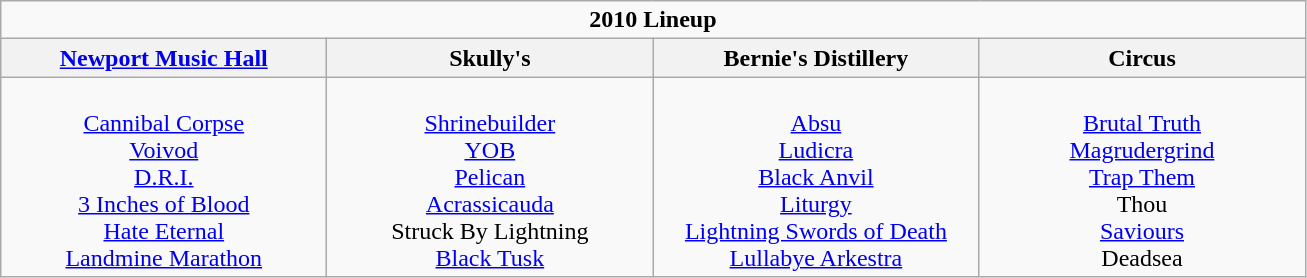<table class="wikitable">
<tr>
<td colspan="4" align="center"><strong>2010 Lineup</strong></td>
</tr>
<tr>
<th><a href='#'>Newport Music Hall</a></th>
<th>Skully's</th>
<th>Bernie's Distillery</th>
<th>Circus</th>
</tr>
<tr>
<td valign="top" align="center" width=210><br><a href='#'>Cannibal Corpse</a><br>
<a href='#'>Voivod</a><br>
<a href='#'>D.R.I.</a><br>
<a href='#'>3 Inches of Blood</a><br>
<a href='#'>Hate Eternal</a><br>
<a href='#'>Landmine Marathon</a><br></td>
<td valign="top" align="center" width=210><br><a href='#'>Shrinebuilder</a><br>
<a href='#'>YOB</a><br>
<a href='#'>Pelican</a><br>
<a href='#'>Acrassicauda</a><br>
Struck By Lightning<br>
<a href='#'>Black Tusk</a><br></td>
<td valign="top" align="center" width=210><br><a href='#'>Absu</a><br>
<a href='#'>Ludicra</a><br>
<a href='#'>Black Anvil</a><br>
<a href='#'>Liturgy</a><br>
<a href='#'>Lightning Swords of Death</a><br>
<a href='#'>Lullabye Arkestra</a></td>
<td valign="top" align="center" width=210><br><a href='#'>Brutal Truth</a><br>
<a href='#'>Magrudergrind</a><br>
<a href='#'>Trap Them</a><br>
Thou<br>
<a href='#'>Saviours</a><br>
Deadsea<br></td>
</tr>
</table>
